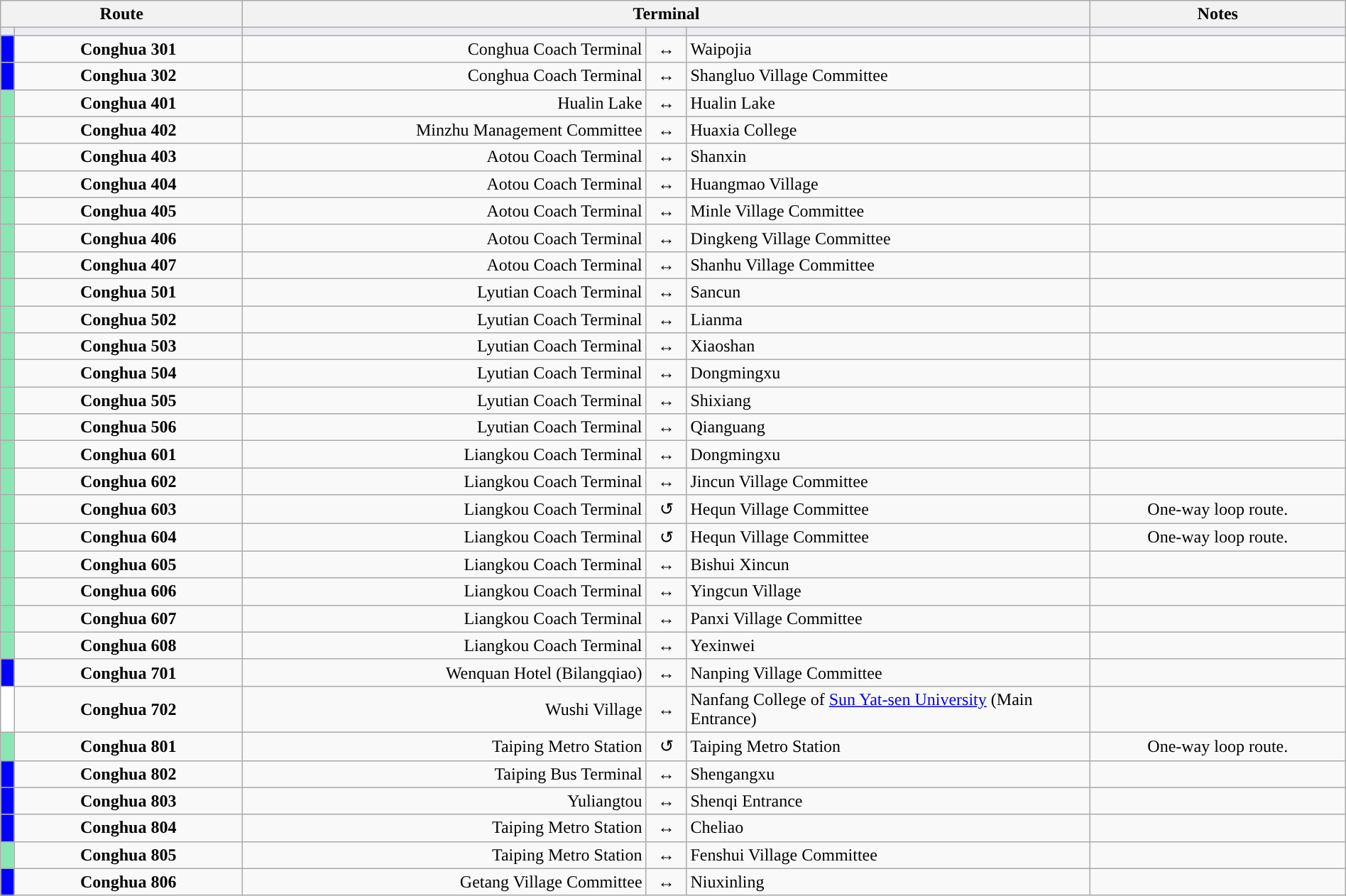<table class="wikitable sortable" style="width:100%; text-align:center;">
<tr>
<th colspan="2" width="18%">Route</th>
<th colspan="3">Terminal</th>
<th width="19%">Notes</th>
</tr>
<tr style="background:#EAECF0" height=0>
<td width="1%"></td>
<td></td>
<td width="30%"></td>
<td></td>
<td width="30%"></td>
<td></td>
</tr>
<tr>
<td style="background:blue"></td>
<td><strong>Conghua 301</strong></td>
<td align=right>Conghua Coach Terminal</td>
<td>↔</td>
<td align=left>Waipojia</td>
<td></td>
</tr>
<tr>
<td style="background:blue"></td>
<td><strong>Conghua 302</strong></td>
<td align=right>Conghua Coach Terminal</td>
<td>↔</td>
<td align=left>Shangluo Village Committee</td>
<td></td>
</tr>
<tr>
<td style="background:#8ae6b3"></td>
<td><strong>Conghua 401</strong></td>
<td align=right>Hualin Lake</td>
<td>↔</td>
<td align=left>Hualin Lake</td>
<td></td>
</tr>
<tr>
<td style="background:#8ae6b3"></td>
<td><strong>Conghua 402</strong></td>
<td align=right>Minzhu Management Committee</td>
<td>↔</td>
<td align=left>Huaxia College</td>
<td></td>
</tr>
<tr>
<td style="background:#8ae6b3"></td>
<td><strong>Conghua 403</strong></td>
<td align=right>Aotou Coach Terminal</td>
<td>↔</td>
<td align=left>Shanxin</td>
<td></td>
</tr>
<tr>
<td style="background:#8ae6b3"></td>
<td><strong>Conghua 404</strong></td>
<td align=right>Aotou Coach Terminal</td>
<td>↔</td>
<td align=left>Huangmao Village</td>
<td></td>
</tr>
<tr>
<td style="background:#8ae6b3"></td>
<td><strong>Conghua 405</strong></td>
<td align=right>Aotou Coach Terminal</td>
<td>↔</td>
<td align=left>Minle Village Committee</td>
<td></td>
</tr>
<tr>
<td style="background:#8ae6b3"></td>
<td><strong>Conghua 406</strong></td>
<td align=right>Aotou Coach Terminal</td>
<td>↔</td>
<td align=left>Dingkeng Village Committee</td>
<td></td>
</tr>
<tr>
<td style="background:#8ae6b3"></td>
<td><strong>Conghua 407</strong></td>
<td align=right>Aotou Coach Terminal</td>
<td>↔</td>
<td align=left>Shanhu Village Committee</td>
<td></td>
</tr>
<tr>
<td style="background:#8ae6b3"></td>
<td><strong>Conghua 501</strong></td>
<td align=right>Lyutian Coach Terminal</td>
<td>↔</td>
<td align=left>Sancun</td>
<td></td>
</tr>
<tr>
<td style="background:#8ae6b3"></td>
<td><strong>Conghua 502</strong></td>
<td align=right>Lyutian Coach Terminal</td>
<td>↔</td>
<td align=left>Lianma</td>
<td></td>
</tr>
<tr>
<td style="background:#8ae6b3"></td>
<td><strong>Conghua 503</strong></td>
<td align=right>Lyutian Coach Terminal</td>
<td>↔</td>
<td align=left>Xiaoshan</td>
<td></td>
</tr>
<tr>
<td style="background:#8ae6b3"></td>
<td><strong>Conghua 504</strong></td>
<td align=right>Lyutian Coach Terminal</td>
<td>↔</td>
<td align=left>Dongmingxu</td>
<td></td>
</tr>
<tr>
<td style="background:#8ae6b3"></td>
<td><strong>Conghua 505</strong></td>
<td align=right>Lyutian Coach Terminal</td>
<td>↔</td>
<td align=left>Shixiang</td>
<td></td>
</tr>
<tr>
<td style="background:#8ae6b3"></td>
<td><strong>Conghua 506</strong></td>
<td align=right>Lyutian Coach Terminal</td>
<td>↔</td>
<td align=left>Qianguang</td>
<td></td>
</tr>
<tr>
<td style="background:#8ae6b3"></td>
<td><strong>Conghua 601</strong></td>
<td align=right>Liangkou Coach Terminal</td>
<td>↔</td>
<td align=left>Dongmingxu</td>
<td></td>
</tr>
<tr>
<td style="background:#8ae6b3"></td>
<td><strong>Conghua 602</strong></td>
<td align=right>Liangkou Coach Terminal</td>
<td>↔</td>
<td align=left>Jincun Village Committee</td>
<td></td>
</tr>
<tr>
<td style="background:#8ae6b3"></td>
<td><strong>Conghua 603</strong></td>
<td align=right>Liangkou Coach Terminal</td>
<td>↺</td>
<td align=left>Hequn Village Committee</td>
<td>One-way loop route.</td>
</tr>
<tr>
<td style="background:#8ae6b3"></td>
<td><strong>Conghua 604</strong></td>
<td align=right>Liangkou Coach Terminal</td>
<td>↺</td>
<td align=left>Hequn Village Committee</td>
<td>One-way loop route.</td>
</tr>
<tr>
<td style="background:#8ae6b3"></td>
<td><strong>Conghua 605</strong></td>
<td align=right>Liangkou Coach Terminal</td>
<td>↔</td>
<td align=left>Bishui Xincun</td>
<td></td>
</tr>
<tr>
<td style="background:#8ae6b3"></td>
<td><strong>Conghua 606</strong></td>
<td align=right>Liangkou Coach Terminal</td>
<td>↔</td>
<td align=left>Yingcun Village</td>
<td></td>
</tr>
<tr>
<td style="background:#8ae6b3"></td>
<td><strong>Conghua 607</strong></td>
<td align=right>Liangkou Coach Terminal</td>
<td>↔</td>
<td align=left>Panxi Village Committee</td>
<td></td>
</tr>
<tr>
<td style="background:#8ae6b3"></td>
<td><strong>Conghua 608</strong></td>
<td align=right>Liangkou Coach Terminal</td>
<td>↔</td>
<td align=left>Yexinwei</td>
<td></td>
</tr>
<tr>
<td style="background:blue"></td>
<td><strong>Conghua 701</strong></td>
<td align=right>Wenquan Hotel (Bilangqiao)</td>
<td>↔</td>
<td align=left>Nanping Village Committee</td>
<td></td>
</tr>
<tr>
<td style="background:white"></td>
<td><strong>Conghua 702</strong></td>
<td align=right>Wushi Village</td>
<td>↔</td>
<td align=left>Nanfang College of <a href='#'>Sun Yat-sen University</a> (Main Entrance)</td>
<td></td>
</tr>
<tr>
<td style="background:#8ae6b3"></td>
<td><strong>Conghua 801</strong></td>
<td align=right>Taiping Metro Station</td>
<td>↺</td>
<td align=left>Taiping Metro Station</td>
<td>One-way loop route.</td>
</tr>
<tr>
<td style="background:blue"></td>
<td><strong>Conghua 802</strong></td>
<td align=right>Taiping Bus Terminal</td>
<td>↔</td>
<td align=left>Shengangxu</td>
<td></td>
</tr>
<tr>
<td style="background:blue"></td>
<td><strong>Conghua 803</strong></td>
<td align=right>Yuliangtou</td>
<td>↔</td>
<td align=left>Shenqi Entrance</td>
<td></td>
</tr>
<tr>
<td style="background:blue"></td>
<td><strong>Conghua 804</strong></td>
<td align=right>Taiping Metro Station</td>
<td>↔</td>
<td align=left>Cheliao</td>
<td></td>
</tr>
<tr>
<td style="background:#8ae6b3"></td>
<td><strong>Conghua 805</strong></td>
<td align=right>Taiping Metro Station</td>
<td>↔</td>
<td align=left>Fenshui Village Committee</td>
<td></td>
</tr>
<tr>
<td style="background:blue"></td>
<td><strong>Conghua 806</strong></td>
<td align=right>Getang Village Committee</td>
<td>↔</td>
<td align=left>Niuxinling</td>
<td></td>
</tr>
</table>
